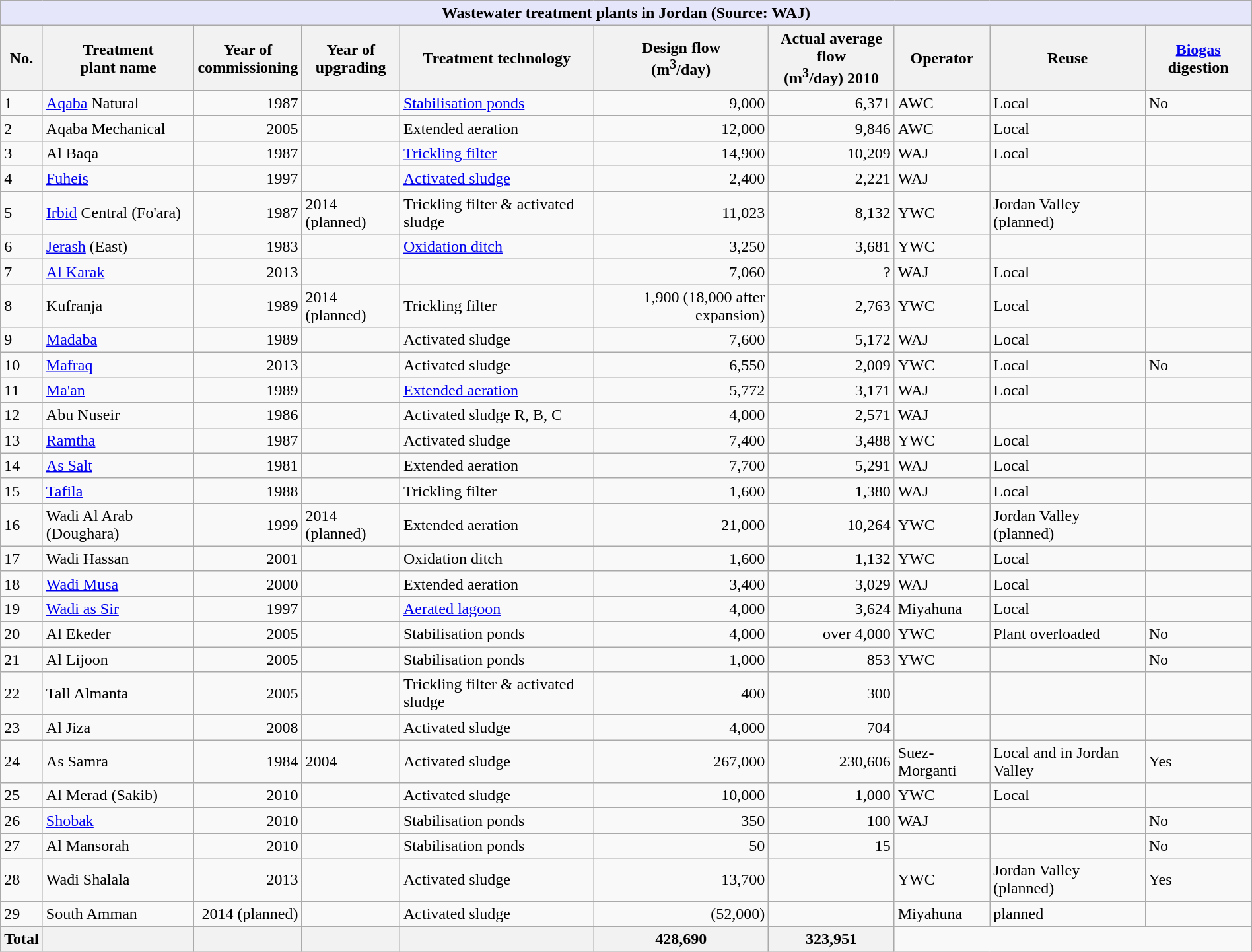<table class="sortable wikitable mw-collapsible" style="margin: 1em auto 1em auto;">
<tr>
<th style="background:lavender;" colspan=10>Wastewater treatment plants in Jordan (Source: WAJ)</th>
</tr>
<tr>
<th>No.</th>
<th>Treatment <br> plant name</th>
<th>Year of <br> commissioning</th>
<th>Year of <br> upgrading</th>
<th>Treatment technology</th>
<th>Design flow <br> (m<sup>3</sup>/day)</th>
<th>Actual average flow <br> (m<sup>3</sup>/day) 2010</th>
<th>Operator</th>
<th>Reuse</th>
<th><a href='#'>Biogas</a> digestion</th>
</tr>
<tr>
<td>1</td>
<td><a href='#'>Aqaba</a> Natural</td>
<td align="right">1987</td>
<td></td>
<td><a href='#'>Stabilisation ponds</a></td>
<td align="right">9,000</td>
<td align="right">6,371</td>
<td>AWC</td>
<td>Local</td>
<td>No</td>
</tr>
<tr>
<td>2</td>
<td>Aqaba Mechanical</td>
<td align="right">2005</td>
<td></td>
<td>Extended aeration</td>
<td align="right">12,000</td>
<td align="right">9,846</td>
<td>AWC</td>
<td>Local</td>
<td></td>
</tr>
<tr>
<td>3</td>
<td>Al Baqa</td>
<td align="right">1987</td>
<td></td>
<td><a href='#'>Trickling filter</a></td>
<td align="right">14,900</td>
<td align="right">10,209</td>
<td>WAJ</td>
<td>Local</td>
<td></td>
</tr>
<tr>
<td>4</td>
<td><a href='#'>Fuheis</a></td>
<td align="right">1997</td>
<td></td>
<td><a href='#'>Activated sludge</a></td>
<td align="right">2,400</td>
<td align="right">2,221</td>
<td>WAJ</td>
<td></td>
<td></td>
</tr>
<tr>
<td>5</td>
<td><a href='#'>Irbid</a> Central (Fo'ara)</td>
<td align="right">1987</td>
<td>2014 (planned)</td>
<td>Trickling filter & activated sludge</td>
<td align="right">11,023</td>
<td align="right">8,132</td>
<td>YWC</td>
<td>Jordan Valley (planned)</td>
<td></td>
</tr>
<tr>
<td>6</td>
<td><a href='#'>Jerash</a> (East)</td>
<td align="right">1983</td>
<td></td>
<td><a href='#'>Oxidation ditch</a></td>
<td align="right">3,250</td>
<td align="right">3,681</td>
<td>YWC</td>
<td></td>
<td></td>
</tr>
<tr>
<td>7</td>
<td><a href='#'>Al Karak</a></td>
<td align="right">2013</td>
<td></td>
<td></td>
<td align="right">7,060</td>
<td align="right">?</td>
<td>WAJ</td>
<td>Local</td>
<td></td>
</tr>
<tr>
<td>8</td>
<td>Kufranja</td>
<td align="right">1989</td>
<td>2014 (planned)</td>
<td>Trickling filter</td>
<td align="right">1,900 (18,000 after expansion)</td>
<td align="right">2,763</td>
<td>YWC</td>
<td>Local</td>
<td></td>
</tr>
<tr>
<td>9</td>
<td><a href='#'>Madaba</a></td>
<td align="right">1989</td>
<td></td>
<td>Activated sludge</td>
<td align="right">7,600</td>
<td align="right">5,172</td>
<td>WAJ</td>
<td>Local</td>
<td></td>
</tr>
<tr>
<td>10</td>
<td><a href='#'>Mafraq</a></td>
<td align="right">2013</td>
<td></td>
<td>Activated sludge</td>
<td align="right">6,550</td>
<td align="right">2,009</td>
<td>YWC</td>
<td>Local</td>
<td>No</td>
</tr>
<tr>
<td>11</td>
<td><a href='#'>Ma'an</a></td>
<td align="right">1989</td>
<td></td>
<td><a href='#'>Extended aeration</a></td>
<td align="right">5,772</td>
<td align="right">3,171</td>
<td>WAJ</td>
<td>Local</td>
<td></td>
</tr>
<tr>
<td>12</td>
<td>Abu Nuseir</td>
<td align="right">1986</td>
<td></td>
<td>Activated sludge R, B, C</td>
<td align="right">4,000</td>
<td align="right">2,571</td>
<td>WAJ</td>
<td></td>
<td></td>
</tr>
<tr>
<td>13</td>
<td><a href='#'>Ramtha</a></td>
<td align="right">1987</td>
<td></td>
<td>Activated sludge</td>
<td align="right">7,400</td>
<td align="right">3,488</td>
<td>YWC</td>
<td>Local</td>
<td></td>
</tr>
<tr>
<td>14</td>
<td><a href='#'>As Salt</a></td>
<td align="right">1981</td>
<td></td>
<td>Extended aeration</td>
<td align="right">7,700</td>
<td align="right">5,291</td>
<td>WAJ</td>
<td>Local</td>
<td></td>
</tr>
<tr>
<td>15</td>
<td><a href='#'>Tafila</a></td>
<td align="right">1988</td>
<td></td>
<td>Trickling filter</td>
<td align="right">1,600</td>
<td align="right">1,380</td>
<td>WAJ</td>
<td>Local</td>
<td></td>
</tr>
<tr>
<td>16</td>
<td>Wadi Al Arab (Doughara)</td>
<td align="right">1999</td>
<td>2014 (planned)</td>
<td>Extended aeration</td>
<td align="right">21,000</td>
<td align="right">10,264</td>
<td>YWC</td>
<td>Jordan Valley (planned)</td>
<td></td>
</tr>
<tr>
<td>17</td>
<td>Wadi Hassan</td>
<td align="right">2001</td>
<td></td>
<td>Oxidation ditch</td>
<td align="right">1,600</td>
<td align="right">1,132</td>
<td>YWC</td>
<td>Local</td>
<td></td>
</tr>
<tr>
<td>18</td>
<td><a href='#'>Wadi Musa</a></td>
<td align="right">2000</td>
<td></td>
<td>Extended aeration</td>
<td align="right">3,400</td>
<td align="right">3,029</td>
<td>WAJ</td>
<td>Local</td>
<td></td>
</tr>
<tr>
<td>19</td>
<td><a href='#'>Wadi as Sir</a></td>
<td align="right">1997</td>
<td></td>
<td><a href='#'>Aerated lagoon</a></td>
<td align="right">4,000</td>
<td align="right">3,624</td>
<td>Miyahuna</td>
<td>Local</td>
<td></td>
</tr>
<tr>
<td>20</td>
<td>Al Ekeder</td>
<td align="right">2005</td>
<td></td>
<td>Stabilisation ponds</td>
<td align="right">4,000</td>
<td align="right">over 4,000</td>
<td>YWC</td>
<td>Plant overloaded</td>
<td>No</td>
</tr>
<tr>
<td>21</td>
<td>Al Lijoon</td>
<td align="right">2005</td>
<td></td>
<td>Stabilisation ponds</td>
<td align="right">1,000</td>
<td align="right">853</td>
<td>YWC</td>
<td></td>
<td>No</td>
</tr>
<tr>
<td>22</td>
<td>Tall Almanta</td>
<td align="right">2005</td>
<td></td>
<td>Trickling filter & activated sludge</td>
<td align="right">400</td>
<td align="right">300</td>
<td></td>
<td></td>
<td></td>
</tr>
<tr>
<td>23</td>
<td>Al Jiza</td>
<td align="right">2008</td>
<td></td>
<td>Activated sludge</td>
<td align="right">4,000</td>
<td align="right">704</td>
<td></td>
<td></td>
<td></td>
</tr>
<tr>
<td>24</td>
<td>As Samra</td>
<td align="right">1984</td>
<td>2004</td>
<td>Activated sludge</td>
<td align="right">267,000</td>
<td align="right">230,606</td>
<td>Suez-Morganti</td>
<td>Local and in Jordan Valley</td>
<td>Yes</td>
</tr>
<tr>
<td>25</td>
<td>Al Merad (Sakib)</td>
<td align="right">2010</td>
<td></td>
<td>Activated sludge</td>
<td align="right">10,000</td>
<td align="right">1,000</td>
<td>YWC</td>
<td>Local</td>
<td></td>
</tr>
<tr>
<td>26</td>
<td><a href='#'>Shobak</a></td>
<td align="right">2010</td>
<td></td>
<td>Stabilisation ponds</td>
<td align="right">350</td>
<td align="right">100</td>
<td>WAJ</td>
<td></td>
<td>No</td>
</tr>
<tr>
<td>27</td>
<td>Al Mansorah</td>
<td align="right">2010</td>
<td></td>
<td>Stabilisation ponds</td>
<td align="right">50</td>
<td align="right">15</td>
<td></td>
<td></td>
<td>No</td>
</tr>
<tr>
<td>28</td>
<td>Wadi Shalala</td>
<td align="right">2013</td>
<td></td>
<td>Activated sludge</td>
<td align="right">13,700</td>
<td align="right"></td>
<td>YWC</td>
<td>Jordan Valley (planned)</td>
<td>Yes</td>
</tr>
<tr>
<td>29</td>
<td>South Amman</td>
<td align="right">2014 (planned)</td>
<td></td>
<td>Activated sludge</td>
<td align="right">(52,000)</td>
<td align="right"></td>
<td>Miyahuna</td>
<td>planned</td>
<td></td>
</tr>
<tr class =“sortbottom”>
<th>Total</th>
<th></th>
<th></th>
<th></th>
<th></th>
<th>428,690</th>
<th>323,951</th>
</tr>
</table>
